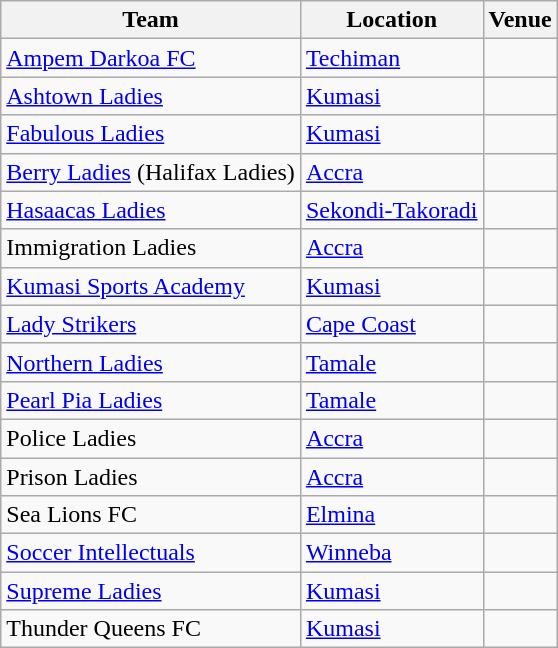<table class="wikitable">
<tr>
<th>Team</th>
<th>Location</th>
<th>Venue</th>
</tr>
<tr>
<td><a href='#'>Ampem Darkoa FC</a></td>
<td><a href='#'>Techiman</a></td>
<td></td>
</tr>
<tr>
<td><a href='#'>Ashtown Ladies</a></td>
<td><a href='#'>Kumasi</a></td>
<td></td>
</tr>
<tr>
<td><a href='#'>Fabulous Ladies</a></td>
<td><a href='#'>Kumasi</a></td>
<td></td>
</tr>
<tr>
<td><a href='#'>Berry Ladies</a> (Halifax Ladies)</td>
<td><a href='#'>Accra</a></td>
<td></td>
</tr>
<tr>
<td><a href='#'>Hasaacas Ladies</a></td>
<td><a href='#'>Sekondi-Takoradi</a></td>
<td></td>
</tr>
<tr>
<td>Immigration Ladies</td>
<td><a href='#'>Accra</a></td>
<td></td>
</tr>
<tr>
<td><a href='#'>Kumasi Sports Academy</a></td>
<td><a href='#'>Kumasi</a></td>
<td></td>
</tr>
<tr>
<td><a href='#'>Lady Strikers</a></td>
<td><a href='#'>Cape Coast</a></td>
<td></td>
</tr>
<tr>
<td><a href='#'>Northern Ladies</a></td>
<td><a href='#'>Tamale</a></td>
<td></td>
</tr>
<tr>
<td><a href='#'>Pearl Pia Ladies</a></td>
<td><a href='#'>Tamale</a></td>
<td></td>
</tr>
<tr>
<td>Police Ladies</td>
<td><a href='#'>Accra</a></td>
<td></td>
</tr>
<tr>
<td>Prison Ladies</td>
<td><a href='#'>Accra</a></td>
<td></td>
</tr>
<tr>
<td>Sea Lions FC</td>
<td><a href='#'>Elmina</a></td>
<td></td>
</tr>
<tr>
<td><a href='#'>Soccer Intellectuals</a></td>
<td><a href='#'>Winneba</a></td>
<td></td>
</tr>
<tr>
<td><a href='#'>Supreme Ladies</a></td>
<td><a href='#'>Kumasi</a></td>
<td></td>
</tr>
<tr>
<td>Thunder Queens FC</td>
<td><a href='#'>Kumasi</a></td>
<td></td>
</tr>
</table>
